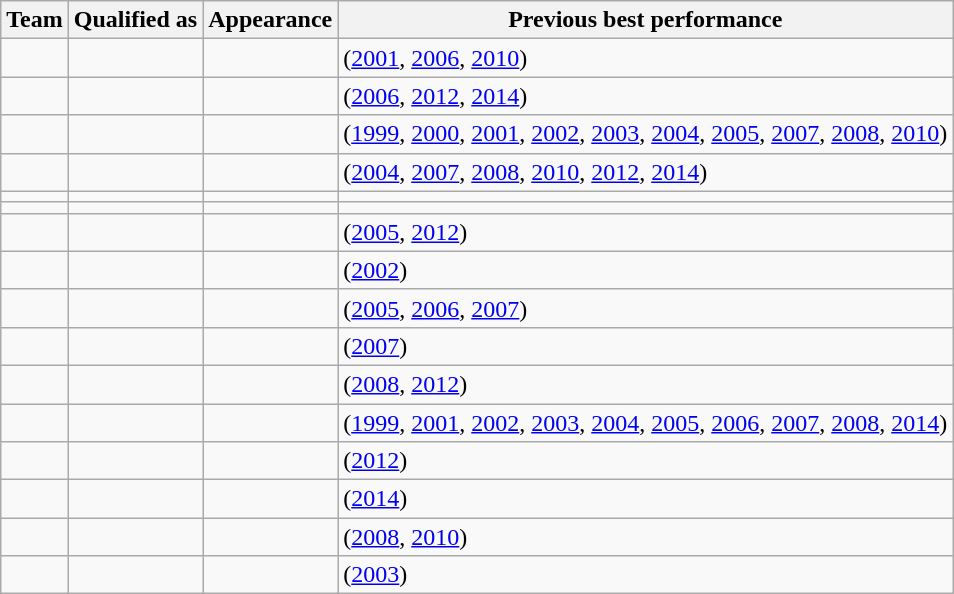<table class="wikitable sortable">
<tr>
<th>Team</th>
<th>Qualified as</th>
<th>Appearance</th>
<th>Previous best performance</th>
</tr>
<tr>
<td></td>
<td></td>
<td></td>
<td> (<a href='#'>2001</a>, <a href='#'>2006</a>, <a href='#'>2010</a>)</td>
</tr>
<tr>
<td></td>
<td></td>
<td></td>
<td> (<a href='#'>2006</a>, <a href='#'>2012</a>, <a href='#'>2014</a>)</td>
</tr>
<tr>
<td></td>
<td></td>
<td></td>
<td> (<a href='#'>1999</a>, <a href='#'>2000</a>, <a href='#'>2001</a>, <a href='#'>2002</a>, <a href='#'>2003</a>, <a href='#'>2004</a>, <a href='#'>2005</a>, <a href='#'>2007</a>, <a href='#'>2008</a>, <a href='#'>2010</a>)</td>
</tr>
<tr>
<td></td>
<td></td>
<td></td>
<td> (<a href='#'>2004</a>, <a href='#'>2007</a>, <a href='#'>2008</a>, <a href='#'>2010</a>, <a href='#'>2012</a>, <a href='#'>2014</a>)</td>
</tr>
<tr>
<td></td>
<td></td>
<td></td>
<td></td>
</tr>
<tr>
<td></td>
<td></td>
<td></td>
<td></td>
</tr>
<tr>
<td></td>
<td></td>
<td></td>
<td> (<a href='#'>2005</a>, <a href='#'>2012</a>)</td>
</tr>
<tr>
<td></td>
<td></td>
<td></td>
<td> (<a href='#'>2002</a>)</td>
</tr>
<tr>
<td></td>
<td></td>
<td></td>
<td> (<a href='#'>2005</a>, <a href='#'>2006</a>, <a href='#'>2007</a>)</td>
</tr>
<tr>
<td></td>
<td></td>
<td></td>
<td> (<a href='#'>2007</a>)</td>
</tr>
<tr>
<td></td>
<td></td>
<td></td>
<td> (<a href='#'>2008</a>, <a href='#'>2012</a>)</td>
</tr>
<tr>
<td></td>
<td></td>
<td></td>
<td> (<a href='#'>1999</a>, <a href='#'>2001</a>, <a href='#'>2002</a>, <a href='#'>2003</a>, <a href='#'>2004</a>, <a href='#'>2005</a>, <a href='#'>2006</a>, <a href='#'>2007</a>, <a href='#'>2008</a>, <a href='#'>2014</a>)</td>
</tr>
<tr>
<td></td>
<td></td>
<td></td>
<td> (<a href='#'>2012</a>)</td>
</tr>
<tr>
<td></td>
<td></td>
<td></td>
<td> (<a href='#'>2014</a>)</td>
</tr>
<tr>
<td></td>
<td></td>
<td></td>
<td> (<a href='#'>2008</a>, <a href='#'>2010</a>)</td>
</tr>
<tr>
<td></td>
<td></td>
<td></td>
<td> (<a href='#'>2003</a>)</td>
</tr>
</table>
